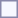<table style="border:1px solid #8888aa; background-color:#f7f8ff; padding:5px; font-size:95%; margin: 0px 12px 12px 0px;">
<tr bgcolor="#CCCCCC">
</tr>
</table>
